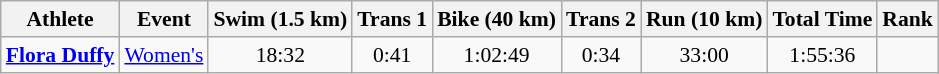<table class="wikitable" style="font-size:90%">
<tr>
<th>Athlete</th>
<th>Event</th>
<th>Swim (1.5 km)</th>
<th>Trans 1</th>
<th>Bike (40 km)</th>
<th>Trans 2</th>
<th>Run (10 km)</th>
<th>Total Time</th>
<th>Rank</th>
</tr>
<tr align=center>
<td align=left><strong><a href='#'>Flora Duffy</a></strong></td>
<td align=left><a href='#'>Women's</a></td>
<td>18:32</td>
<td>0:41</td>
<td>1:02:49</td>
<td>0:34</td>
<td>33:00</td>
<td>1:55:36</td>
<td></td>
</tr>
</table>
